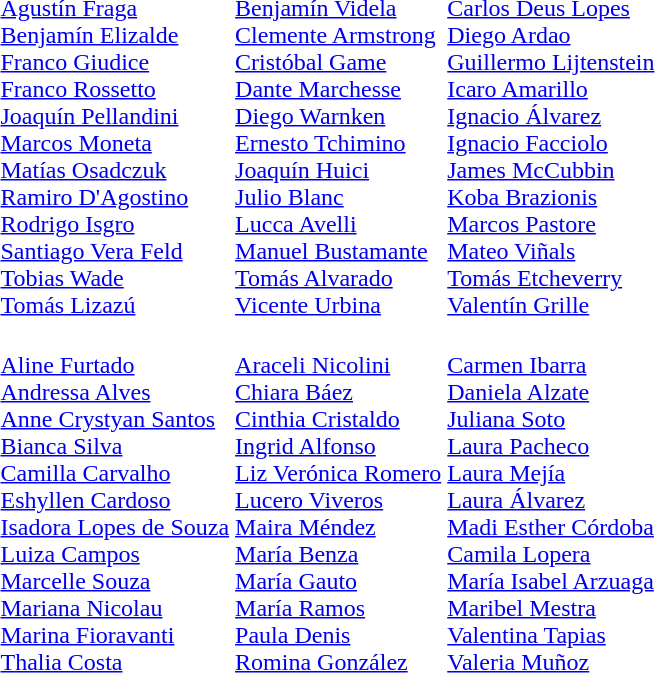<table>
<tr>
<td><br></td>
<td><br><a href='#'>Agustín Fraga</a><br><a href='#'>Benjamín Elizalde</a><br><a href='#'>Franco Giudice</a><br><a href='#'>Franco Rossetto</a><br><a href='#'>Joaquín Pellandini</a><br><a href='#'>Marcos Moneta</a><br><a href='#'>Matías Osadczuk</a><br><a href='#'>Ramiro D'Agostino</a><br><a href='#'>Rodrigo Isgro</a><br><a href='#'>Santiago Vera Feld</a><br><a href='#'>Tobias Wade</a><br><a href='#'>Tomás Lizazú</a></td>
<td><br><a href='#'>Benjamín Videla</a><br><a href='#'>Clemente Armstrong</a><br><a href='#'>Cristóbal Game</a><br><a href='#'>Dante Marchesse</a><br><a href='#'>Diego Warnken</a><br><a href='#'>Ernesto Tchimino</a><br><a href='#'>Joaquín Huici</a><br><a href='#'>Julio Blanc</a><br><a href='#'>Lucca Avelli</a><br><a href='#'>Manuel Bustamante</a><br><a href='#'>Tomás Alvarado</a><br><a href='#'>Vicente Urbina</a></td>
<td><br><a href='#'>Carlos Deus Lopes</a><br><a href='#'>Diego Ardao</a><br><a href='#'>Guillermo Lijtenstein</a><br><a href='#'>Icaro Amarillo</a><br><a href='#'>Ignacio Álvarez</a><br><a href='#'>Ignacio Facciolo</a><br><a href='#'>James McCubbin</a><br><a href='#'>Koba Brazionis</a><br><a href='#'>Marcos Pastore</a><br><a href='#'>Mateo Viñals</a><br><a href='#'>Tomás Etcheverry</a><br><a href='#'>Valentín Grille</a></td>
</tr>
<tr>
<td><br></td>
<td><br><a href='#'>Aline Furtado</a><br><a href='#'>Andressa Alves</a><br><a href='#'>Anne Crystyan Santos</a><br><a href='#'>Bianca Silva</a><br><a href='#'>Camilla Carvalho</a><br><a href='#'>Eshyllen Cardoso</a><br><a href='#'>Isadora Lopes de Souza</a><br><a href='#'>Luiza Campos</a><br><a href='#'>Marcelle Souza</a><br><a href='#'>Mariana Nicolau</a><br><a href='#'>Marina Fioravanti</a><br><a href='#'>Thalia Costa</a></td>
<td><br><a href='#'>Araceli Nicolini</a><br><a href='#'>Chiara Báez</a><br><a href='#'>Cinthia Cristaldo</a><br><a href='#'>Ingrid Alfonso</a><br><a href='#'>Liz Verónica Romero</a><br><a href='#'>Lucero Viveros</a><br><a href='#'>Maira Méndez</a><br><a href='#'>María Benza</a><br><a href='#'>María Gauto</a><br><a href='#'>María Ramos</a><br><a href='#'>Paula Denis</a><br><a href='#'>Romina González</a></td>
<td><br><a href='#'>Carmen Ibarra</a><br><a href='#'>Daniela Alzate</a><br><a href='#'>Juliana Soto</a><br><a href='#'>Laura Pacheco</a><br><a href='#'>Laura Mejía</a><br><a href='#'>Laura Álvarez</a><br><a href='#'>Madi Esther Córdoba</a><br><a href='#'>Camila Lopera</a><br><a href='#'>María Isabel Arzuaga</a><br><a href='#'>Maribel Mestra</a><br><a href='#'>Valentina Tapias</a><br><a href='#'>Valeria Muñoz</a></td>
</tr>
</table>
